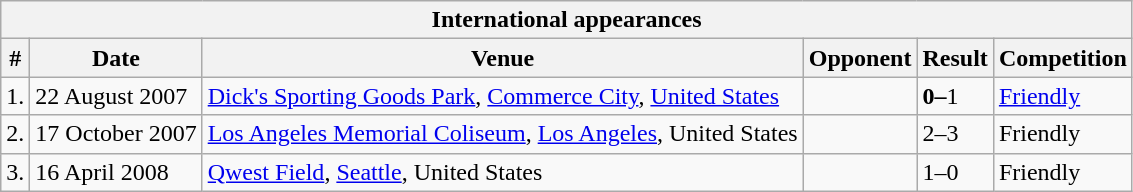<table class="wikitable collapsible collapsed" style="font-size:100%">
<tr>
<th colspan="10"><strong>International appearances</strong></th>
</tr>
<tr>
<th>#</th>
<th>Date</th>
<th>Venue</th>
<th>Opponent</th>
<th>Result</th>
<th>Competition</th>
</tr>
<tr>
<td>1.</td>
<td>22 August 2007</td>
<td><a href='#'>Dick's Sporting Goods Park</a>, <a href='#'>Commerce City</a>, <a href='#'>United States</a></td>
<td></td>
<td><strong>0–</strong>1</td>
<td><a href='#'>Friendly</a></td>
</tr>
<tr>
<td>2.</td>
<td>17 October 2007</td>
<td><a href='#'>Los Angeles Memorial Coliseum</a>, <a href='#'>Los Angeles</a>, United States</td>
<td></td>
<td>2–3</td>
<td>Friendly</td>
</tr>
<tr>
<td>3.</td>
<td>16 April 2008</td>
<td><a href='#'>Qwest Field</a>, <a href='#'>Seattle</a>, United States</td>
<td></td>
<td>1–0</td>
<td>Friendly</td>
</tr>
</table>
